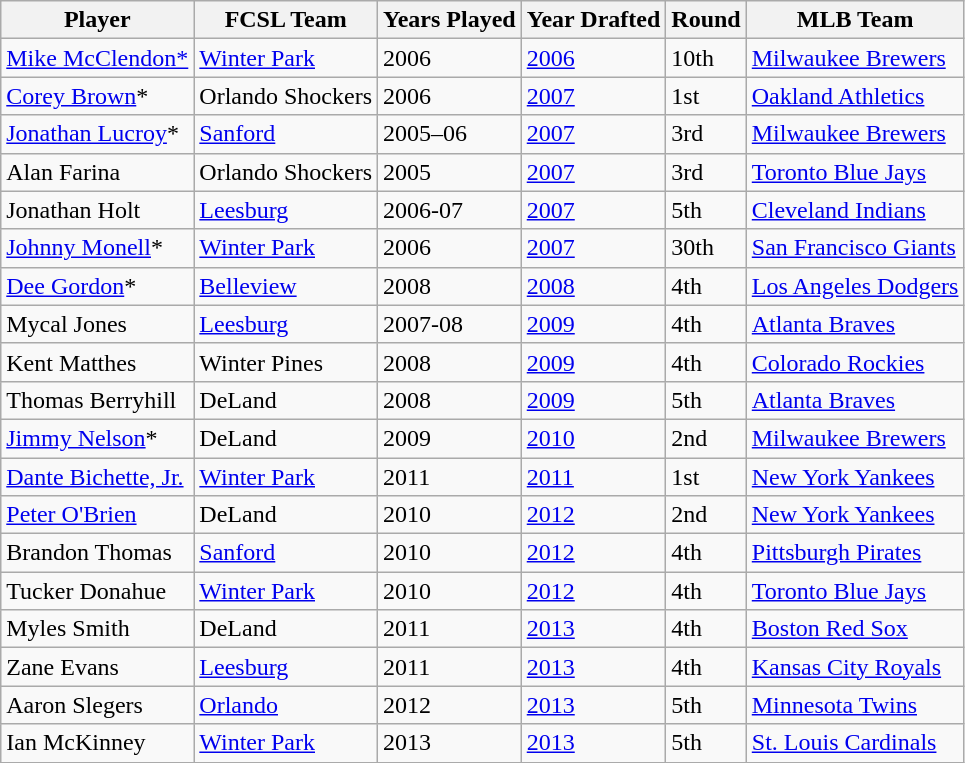<table class="wikitable">
<tr>
<th>Player</th>
<th>FCSL Team</th>
<th>Years Played</th>
<th>Year Drafted</th>
<th>Round</th>
<th>MLB Team</th>
</tr>
<tr>
<td><a href='#'>Mike McClendon*</a></td>
<td><a href='#'>Winter Park</a></td>
<td>2006</td>
<td><a href='#'>2006</a></td>
<td>10th</td>
<td><a href='#'>Milwaukee Brewers</a></td>
</tr>
<tr>
<td><a href='#'>Corey Brown</a>*</td>
<td>Orlando Shockers</td>
<td>2006</td>
<td><a href='#'>2007</a></td>
<td>1st</td>
<td><a href='#'>Oakland Athletics</a></td>
</tr>
<tr>
<td><a href='#'>Jonathan Lucroy</a>*</td>
<td><a href='#'>Sanford</a></td>
<td>2005–06</td>
<td><a href='#'>2007</a></td>
<td>3rd</td>
<td><a href='#'>Milwaukee Brewers</a></td>
</tr>
<tr>
<td>Alan Farina</td>
<td>Orlando Shockers</td>
<td>2005</td>
<td><a href='#'>2007</a></td>
<td>3rd</td>
<td><a href='#'>Toronto Blue Jays</a></td>
</tr>
<tr>
<td>Jonathan Holt</td>
<td><a href='#'>Leesburg</a></td>
<td>2006-07</td>
<td><a href='#'>2007</a></td>
<td>5th</td>
<td><a href='#'>Cleveland Indians</a></td>
</tr>
<tr>
<td><a href='#'>Johnny Monell</a>*</td>
<td><a href='#'>Winter Park</a></td>
<td>2006</td>
<td><a href='#'>2007</a></td>
<td>30th</td>
<td><a href='#'>San Francisco Giants</a></td>
</tr>
<tr>
<td><a href='#'>Dee Gordon</a>*</td>
<td><a href='#'>Belleview</a></td>
<td>2008</td>
<td><a href='#'>2008</a></td>
<td>4th</td>
<td><a href='#'>Los Angeles Dodgers</a></td>
</tr>
<tr>
<td>Mycal Jones</td>
<td><a href='#'>Leesburg</a></td>
<td>2007-08</td>
<td><a href='#'>2009</a></td>
<td>4th</td>
<td><a href='#'>Atlanta Braves</a></td>
</tr>
<tr>
<td>Kent Matthes</td>
<td>Winter Pines</td>
<td>2008</td>
<td><a href='#'>2009</a></td>
<td>4th</td>
<td><a href='#'>Colorado Rockies</a></td>
</tr>
<tr>
<td>Thomas Berryhill</td>
<td>DeLand</td>
<td>2008</td>
<td><a href='#'>2009</a></td>
<td>5th</td>
<td><a href='#'>Atlanta Braves</a></td>
</tr>
<tr>
<td><a href='#'>Jimmy Nelson</a>*</td>
<td>DeLand</td>
<td>2009</td>
<td><a href='#'>2010</a></td>
<td>2nd</td>
<td><a href='#'>Milwaukee Brewers</a></td>
</tr>
<tr>
<td><a href='#'>Dante Bichette, Jr.</a></td>
<td><a href='#'>Winter Park</a></td>
<td>2011</td>
<td><a href='#'>2011</a></td>
<td>1st</td>
<td><a href='#'>New York Yankees</a></td>
</tr>
<tr>
<td><a href='#'>Peter O'Brien</a></td>
<td>DeLand</td>
<td>2010</td>
<td><a href='#'>2012</a></td>
<td>2nd</td>
<td><a href='#'>New York Yankees</a></td>
</tr>
<tr>
<td>Brandon Thomas</td>
<td><a href='#'>Sanford</a></td>
<td>2010</td>
<td><a href='#'>2012</a></td>
<td>4th</td>
<td><a href='#'>Pittsburgh Pirates</a></td>
</tr>
<tr>
<td>Tucker Donahue</td>
<td><a href='#'>Winter Park</a></td>
<td>2010</td>
<td><a href='#'>2012</a></td>
<td>4th</td>
<td><a href='#'>Toronto Blue Jays</a></td>
</tr>
<tr>
<td>Myles Smith</td>
<td>DeLand</td>
<td>2011</td>
<td><a href='#'>2013</a></td>
<td>4th</td>
<td><a href='#'>Boston Red Sox</a></td>
</tr>
<tr>
<td>Zane Evans</td>
<td><a href='#'>Leesburg</a></td>
<td>2011</td>
<td><a href='#'>2013</a></td>
<td>4th</td>
<td><a href='#'>Kansas City Royals</a></td>
</tr>
<tr>
<td>Aaron Slegers</td>
<td><a href='#'>Orlando</a></td>
<td>2012</td>
<td><a href='#'>2013</a></td>
<td>5th</td>
<td><a href='#'>Minnesota Twins</a></td>
</tr>
<tr>
<td>Ian McKinney</td>
<td><a href='#'>Winter Park</a></td>
<td>2013</td>
<td><a href='#'>2013</a></td>
<td>5th</td>
<td><a href='#'>St. Louis Cardinals</a></td>
</tr>
</table>
